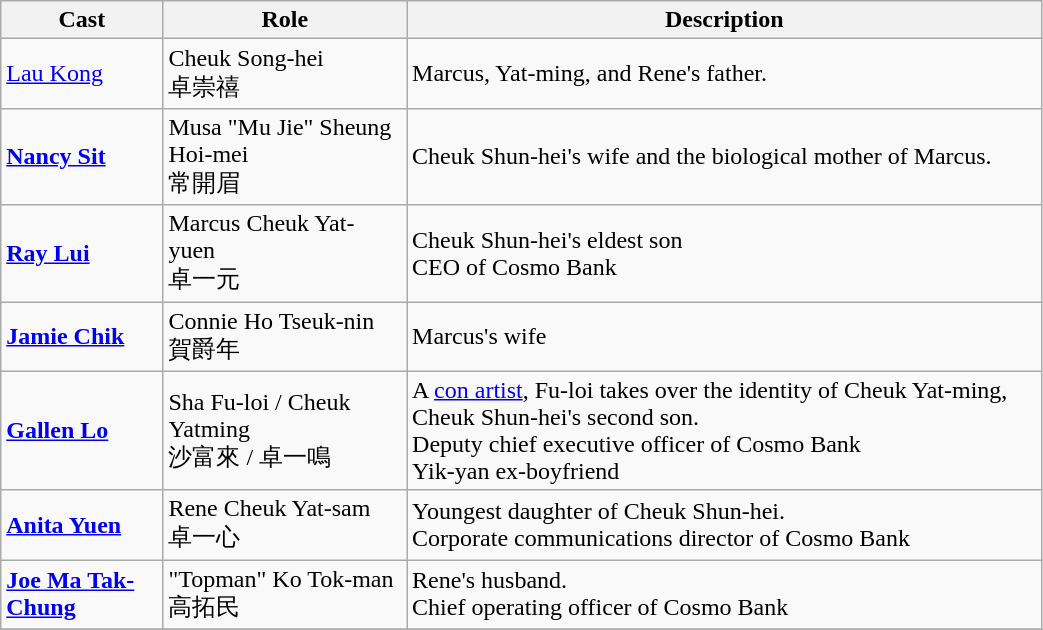<table class="wikitable" width="55%">
<tr>
<th>Cast</th>
<th>Role</th>
<th>Description</th>
</tr>
<tr>
<td><a href='#'>Lau Kong</a></td>
<td>Cheuk Song-hei <br>卓崇禧</td>
<td>Marcus, Yat-ming, and Rene's father.</td>
</tr>
<tr>
<td><strong><a href='#'>Nancy Sit</a></strong></td>
<td>Musa "Mu Jie" Sheung Hoi-mei <br> 常開眉</td>
<td>Cheuk Shun-hei's wife and the biological mother of Marcus.</td>
</tr>
<tr>
<td><strong><a href='#'>Ray Lui</a></strong></td>
<td>Marcus Cheuk Yat-yuen <br> 卓一元</td>
<td>Cheuk Shun-hei's eldest son <br> CEO of Cosmo Bank</td>
</tr>
<tr>
<td><strong><a href='#'>Jamie Chik</a></strong></td>
<td>Connie Ho Tseuk-nin <br>賀爵年</td>
<td>Marcus's wife</td>
</tr>
<tr>
<td><strong><a href='#'>Gallen Lo</a></strong></td>
<td>Sha Fu-loi / Cheuk Yatming <br> 沙富來 / 卓一鳴</td>
<td>A <a href='#'>con artist</a>, Fu-loi takes over the identity of Cheuk Yat-ming, Cheuk Shun-hei's second son. <br> Deputy chief executive officer of Cosmo Bank <br> Yik-yan ex-boyfriend</td>
</tr>
<tr>
<td><strong><a href='#'>Anita Yuen</a></strong></td>
<td>Rene Cheuk Yat-sam <br> 卓一心</td>
<td>Youngest daughter of Cheuk Shun-hei. <br> Corporate communications director of Cosmo Bank</td>
</tr>
<tr>
<td><strong><a href='#'>Joe Ma Tak-Chung</a></strong></td>
<td>"Topman" Ko Tok-man <br> 高拓民</td>
<td>Rene's husband. <br> Chief operating officer of Cosmo Bank</td>
</tr>
<tr>
</tr>
</table>
